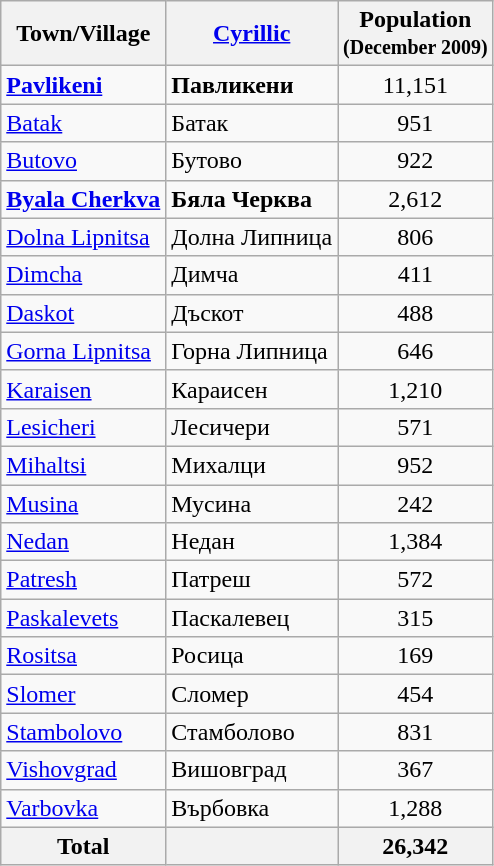<table class="wikitable sortable">
<tr>
<th>Town/Village</th>
<th><a href='#'>Cyrillic</a></th>
<th>Population<br><small>(December 2009)</small></th>
</tr>
<tr>
<td><strong><a href='#'>Pavlikeni</a></strong></td>
<td><strong>Павликени</strong></td>
<td align="center">11,151</td>
</tr>
<tr>
<td><a href='#'>Batak</a></td>
<td>Батак</td>
<td align="center">951</td>
</tr>
<tr>
<td><a href='#'>Butovo</a></td>
<td>Бутово</td>
<td align="center">922</td>
</tr>
<tr>
<td><strong><a href='#'>Byala Cherkva</a></strong></td>
<td><strong>Бяла Черква</strong></td>
<td align="center">2,612</td>
</tr>
<tr>
<td><a href='#'>Dolna Lipnitsa</a></td>
<td>Долна Липница</td>
<td align="center">806</td>
</tr>
<tr>
<td><a href='#'>Dimcha</a></td>
<td>Димча</td>
<td align="center">411</td>
</tr>
<tr>
<td><a href='#'>Daskot</a></td>
<td>Дъскот</td>
<td align="center">488</td>
</tr>
<tr>
<td><a href='#'>Gorna Lipnitsa</a></td>
<td>Горна Липница</td>
<td align="center">646</td>
</tr>
<tr>
<td><a href='#'>Karaisen</a></td>
<td>Караисен</td>
<td align="center">1,210</td>
</tr>
<tr>
<td><a href='#'>Lesicheri</a></td>
<td>Лесичери</td>
<td align="center">571</td>
</tr>
<tr>
<td><a href='#'>Mihaltsi</a></td>
<td>Михалци</td>
<td align="center">952</td>
</tr>
<tr>
<td><a href='#'>Musina</a></td>
<td>Мусина</td>
<td align="center">242</td>
</tr>
<tr>
<td><a href='#'>Nedan</a></td>
<td>Недан</td>
<td align="center">1,384</td>
</tr>
<tr>
<td><a href='#'>Patresh</a></td>
<td>Патреш</td>
<td align="center">572</td>
</tr>
<tr>
<td><a href='#'>Paskalevets</a></td>
<td>Паскалевец</td>
<td align="center">315</td>
</tr>
<tr>
<td><a href='#'>Rositsa</a></td>
<td>Росица</td>
<td align="center">169</td>
</tr>
<tr>
<td><a href='#'>Slomer</a></td>
<td>Сломер</td>
<td align="center">454</td>
</tr>
<tr>
<td><a href='#'>Stambolovo</a></td>
<td>Стамболово</td>
<td align="center">831</td>
</tr>
<tr>
<td><a href='#'>Vishovgrad</a></td>
<td>Вишовград</td>
<td align="center">367</td>
</tr>
<tr>
<td><a href='#'>Varbovka</a></td>
<td>Върбовка</td>
<td align="center">1,288</td>
</tr>
<tr>
<th>Total</th>
<th></th>
<th align="center">26,342</th>
</tr>
</table>
